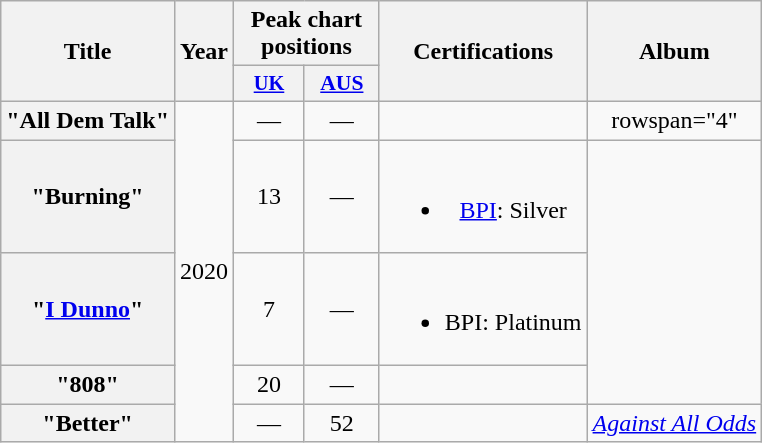<table class="wikitable plainrowheaders" style="text-align:center;">
<tr>
<th scope="col" rowspan="2">Title</th>
<th scope="col" rowspan="2">Year</th>
<th scope="col" colspan="2">Peak chart positions</th>
<th scope="col" rowspan="2">Certifications</th>
<th scope="col" rowspan="2">Album</th>
</tr>
<tr>
<th scope="col" style="width:3em;font-size:85%;"><a href='#'>UK</a><br></th>
<th scope="col" style="width:3em;font-size:90%;"><a href='#'>AUS</a><br></th>
</tr>
<tr>
<th scope="row">"All Dem Talk"<br></th>
<td rowspan="5">2020</td>
<td>—</td>
<td>—</td>
<td></td>
<td>rowspan="4" </td>
</tr>
<tr>
<th scope="row">"Burning"<br></th>
<td>13</td>
<td>—</td>
<td><br><ul><li><a href='#'>BPI</a>: Silver</li></ul></td>
</tr>
<tr>
<th scope="row">"<a href='#'>I Dunno</a>"<br></th>
<td>7</td>
<td>—</td>
<td><br><ul><li>BPI: Platinum</li></ul></td>
</tr>
<tr>
<th scope="row">"808"<br></th>
<td>20</td>
<td>—</td>
<td></td>
</tr>
<tr>
<th scope="row">"Better"<br></th>
<td>—</td>
<td>52</td>
<td></td>
<td><em><a href='#'>Against All Odds</a></em></td>
</tr>
</table>
